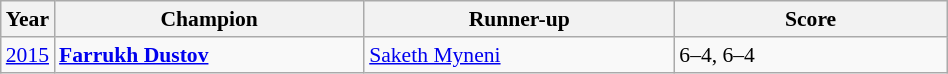<table class="wikitable" style="font-size:90%">
<tr>
<th>Year</th>
<th width="200">Champion</th>
<th width="200">Runner-up</th>
<th width="175">Score</th>
</tr>
<tr>
<td><a href='#'>2015</a></td>
<td> <strong><a href='#'>Farrukh Dustov</a></strong></td>
<td> <a href='#'>Saketh Myneni</a></td>
<td>6–4, 6–4</td>
</tr>
</table>
